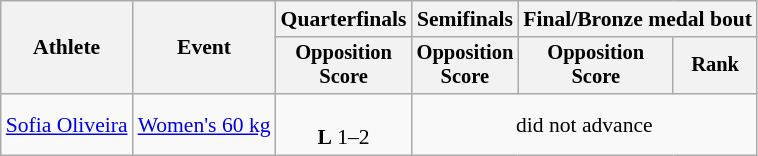<table class="wikitable" style="font-size:90%">
<tr>
<th rowspan=2>Athlete</th>
<th rowspan=2>Event</th>
<th>Quarterfinals</th>
<th>Semifinals</th>
<th colspan=2>Final/Bronze medal bout</th>
</tr>
<tr style="font-size:95%">
<th>Opposition<br>Score</th>
<th>Opposition<br>Score</th>
<th>Opposition<br>Score</th>
<th>Rank</th>
</tr>
<tr align=center>
<td align=left><a href='#'>Sofia Oliveira</a></td>
<td align=left><a href='#'>Women's 60 kg</a></td>
<td><br> <strong>L</strong> 1–2</td>
<td colspan=3>did not advance</td>
</tr>
</table>
